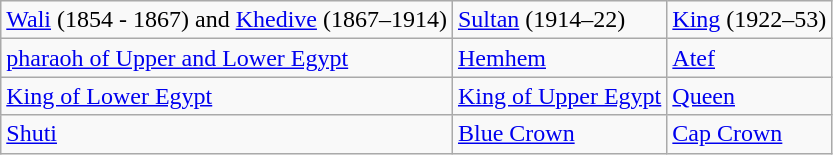<table class="wikitable">
<tr>
<td> <a href='#'>Wali</a> (1854 - 1867) and <a href='#'>Khedive</a> (1867–1914)</td>
<td> <a href='#'>Sultan</a> (1914–22)</td>
<td> <a href='#'>King</a> (1922–53)</td>
</tr>
<tr>
<td> <a href='#'>pharaoh of Upper and Lower Egypt</a></td>
<td> <a href='#'>Hemhem</a></td>
<td> <a href='#'>Atef</a></td>
</tr>
<tr>
<td> <a href='#'>King of Lower Egypt</a></td>
<td> <a href='#'>King of Upper Egypt</a></td>
<td> <a href='#'>Queen</a></td>
</tr>
<tr>
<td> <a href='#'>Shuti</a></td>
<td> <a href='#'>Blue Crown</a></td>
<td> <a href='#'>Cap Crown</a></td>
</tr>
</table>
